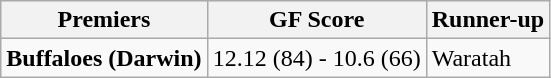<table class="wikitable" style="text-align:left;">
<tr style="background:#efefef;">
<th>Premiers</th>
<th>GF Score</th>
<th>Runner-up</th>
</tr>
<tr>
<td><strong>Buffaloes (Darwin)</strong></td>
<td>12.12 (84) - 10.6 (66)</td>
<td>Waratah</td>
</tr>
</table>
